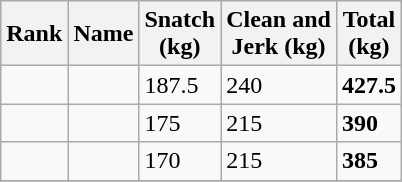<table class="wikitable">
<tr>
<th>Rank</th>
<th>Name</th>
<th>Snatch <br> (kg)</th>
<th>Clean and <br> Jerk (kg)</th>
<th>Total <br> (kg)</th>
</tr>
<tr>
<td align=center></td>
<td></td>
<td>187.5</td>
<td>240</td>
<td><strong>427.5</strong></td>
</tr>
<tr>
<td align=center></td>
<td></td>
<td>175</td>
<td>215</td>
<td><strong>390</strong></td>
</tr>
<tr>
<td align=center></td>
<td></td>
<td>170</td>
<td>215</td>
<td><strong>385</strong></td>
</tr>
<tr>
</tr>
</table>
